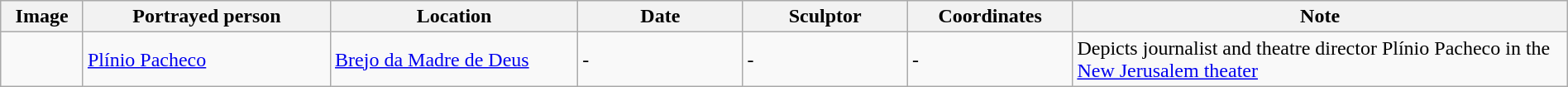<table class="wikitable sortable"  style="width:100%;">
<tr>
<th width="5%" align="left" class="unsortable">Image</th>
<th width="15%" align="left">Portrayed person</th>
<th width="15%" align="left">Location</th>
<th width="10%" align="left">Date</th>
<th width="10%" align="left">Sculptor</th>
<th width="10%" align="left">Coordinates</th>
<th width="30%" align="left">Note</th>
</tr>
<tr>
<td></td>
<td><a href='#'>Plínio Pacheco</a></td>
<td><a href='#'>Brejo da Madre de Deus</a></td>
<td>-</td>
<td>-</td>
<td>-</td>
<td>Depicts journalist and theatre director Plínio Pacheco in the <a href='#'>New Jerusalem theater</a></td>
</tr>
</table>
